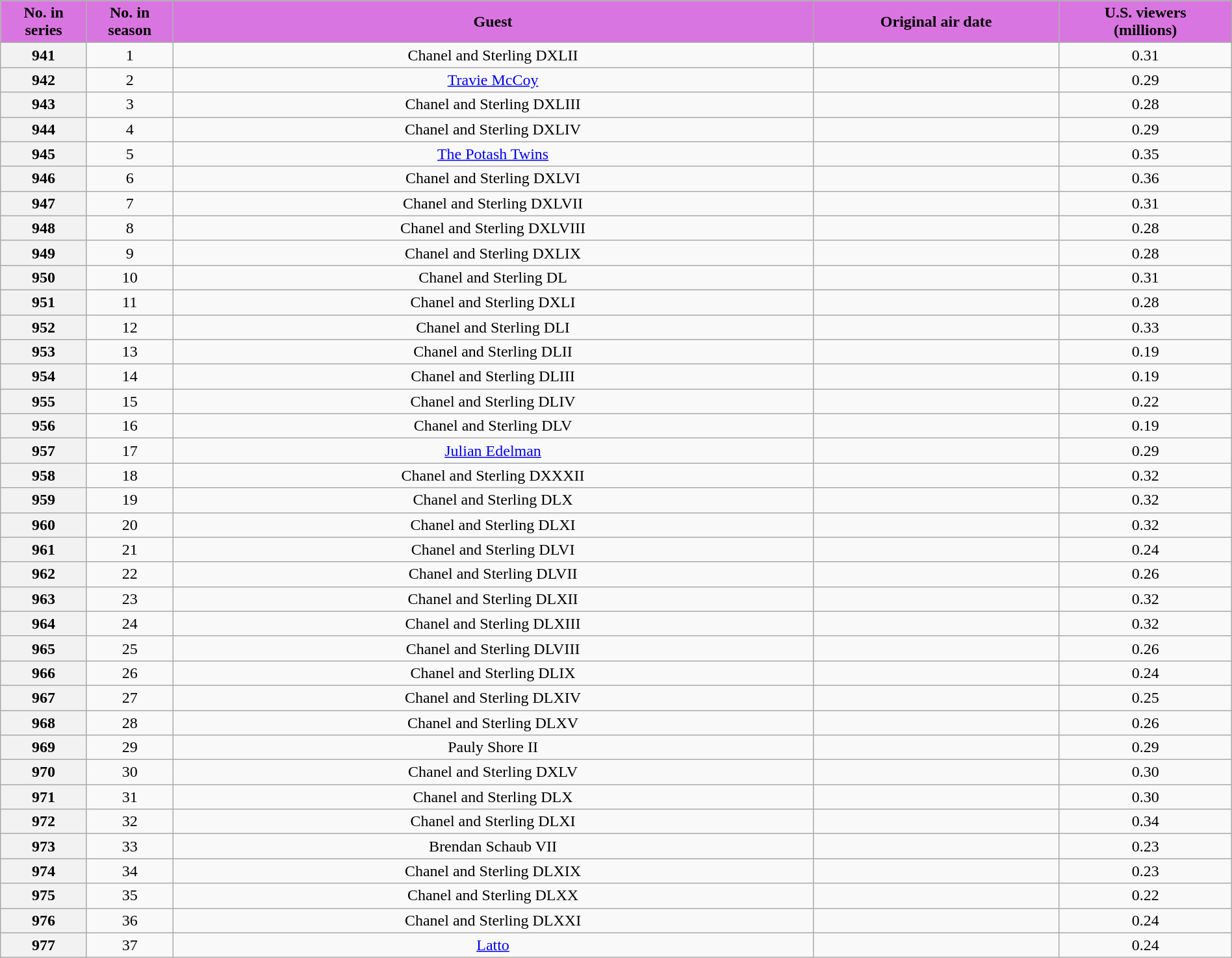<table class="wikitable plainrowheaders" style="width:100%;text-align: center">
<tr>
<th scope="col" style="background-color: #D975E0; color: #000000;" width=7%>No. in<br>series</th>
<th scope="col" style="background-color: #D975E0; color: #000000;" width=7%>No. in<br>season</th>
<th scope="col" style="background-color: #D975E0; color: #000000;">Guest</th>
<th scope="col" style="background-color: #D975E0; color: #000000;" width=20%>Original air date</th>
<th scope="col" style="background-color: #D975E0; color: #000000;" width=14%>U.S. viewers<br>(millions)</th>
</tr>
<tr>
</tr>
<tr>
<th>941</th>
<td>1</td>
<td>Chanel and Sterling DXLII</td>
<td></td>
<td>0.31</td>
</tr>
<tr>
<th>942</th>
<td>2</td>
<td><a href='#'>Travie McCoy</a></td>
<td></td>
<td>0.29</td>
</tr>
<tr>
<th>943</th>
<td>3</td>
<td>Chanel and Sterling DXLIII</td>
<td></td>
<td>0.28</td>
</tr>
<tr>
<th>944</th>
<td>4</td>
<td>Chanel and Sterling DXLIV</td>
<td></td>
<td>0.29</td>
</tr>
<tr>
<th>945</th>
<td>5</td>
<td><a href='#'>The Potash Twins</a></td>
<td></td>
<td>0.35</td>
</tr>
<tr>
<th>946</th>
<td>6</td>
<td>Chanel and Sterling DXLVI</td>
<td></td>
<td>0.36</td>
</tr>
<tr>
<th>947</th>
<td>7</td>
<td>Chanel and Sterling DXLVII</td>
<td></td>
<td>0.31</td>
</tr>
<tr>
<th>948</th>
<td>8</td>
<td>Chanel and Sterling DXLVIII</td>
<td></td>
<td>0.28</td>
</tr>
<tr>
<th>949</th>
<td>9</td>
<td>Chanel and Sterling DXLIX</td>
<td></td>
<td>0.28</td>
</tr>
<tr>
<th>950</th>
<td>10</td>
<td>Chanel and Sterling DL</td>
<td></td>
<td>0.31</td>
</tr>
<tr>
<th>951</th>
<td>11</td>
<td>Chanel and Sterling DXLI</td>
<td></td>
<td>0.28</td>
</tr>
<tr>
<th>952</th>
<td>12</td>
<td>Chanel and Sterling DLI</td>
<td></td>
<td>0.33</td>
</tr>
<tr>
<th>953</th>
<td>13</td>
<td>Chanel and Sterling DLII</td>
<td></td>
<td>0.19</td>
</tr>
<tr>
<th>954</th>
<td>14</td>
<td>Chanel and Sterling DLIII</td>
<td></td>
<td>0.19</td>
</tr>
<tr>
<th>955</th>
<td>15</td>
<td>Chanel and Sterling DLIV</td>
<td></td>
<td>0.22</td>
</tr>
<tr>
<th>956</th>
<td>16</td>
<td>Chanel and Sterling DLV</td>
<td></td>
<td>0.19</td>
</tr>
<tr>
<th>957</th>
<td>17</td>
<td><a href='#'>Julian Edelman</a></td>
<td></td>
<td>0.29</td>
</tr>
<tr>
<th>958</th>
<td>18</td>
<td>Chanel and Sterling DXXXII</td>
<td></td>
<td>0.32</td>
</tr>
<tr>
<th>959</th>
<td>19</td>
<td>Chanel and Sterling DLX</td>
<td></td>
<td>0.32</td>
</tr>
<tr>
<th>960</th>
<td>20</td>
<td>Chanel and Sterling DLXI</td>
<td></td>
<td>0.32</td>
</tr>
<tr>
<th>961</th>
<td>21</td>
<td>Chanel and Sterling DLVI</td>
<td></td>
<td>0.24</td>
</tr>
<tr>
<th>962</th>
<td>22</td>
<td>Chanel and Sterling DLVII</td>
<td></td>
<td>0.26</td>
</tr>
<tr>
<th>963</th>
<td>23</td>
<td>Chanel and Sterling DLXII</td>
<td></td>
<td>0.32</td>
</tr>
<tr>
<th>964</th>
<td>24</td>
<td>Chanel and Sterling DLXIII</td>
<td></td>
<td>0.32</td>
</tr>
<tr>
<th>965</th>
<td>25</td>
<td>Chanel and Sterling DLVIII</td>
<td></td>
<td>0.26</td>
</tr>
<tr>
<th>966</th>
<td>26</td>
<td>Chanel and Sterling DLIX</td>
<td></td>
<td>0.24</td>
</tr>
<tr>
<th>967</th>
<td>27</td>
<td>Chanel and Sterling DLXIV</td>
<td></td>
<td>0.25</td>
</tr>
<tr>
<th>968</th>
<td>28</td>
<td>Chanel and Sterling DLXV</td>
<td></td>
<td>0.26</td>
</tr>
<tr>
<th>969</th>
<td>29</td>
<td>Pauly Shore II</td>
<td></td>
<td>0.29</td>
</tr>
<tr>
<th>970</th>
<td>30</td>
<td>Chanel and Sterling DXLV</td>
<td></td>
<td>0.30</td>
</tr>
<tr>
<th>971</th>
<td>31</td>
<td>Chanel and Sterling DLX</td>
<td></td>
<td>0.30</td>
</tr>
<tr>
<th>972</th>
<td>32</td>
<td>Chanel and Sterling DLXI</td>
<td></td>
<td>0.34</td>
</tr>
<tr>
<th>973</th>
<td>33</td>
<td>Brendan Schaub VII</td>
<td></td>
<td>0.23</td>
</tr>
<tr>
<th>974</th>
<td>34</td>
<td>Chanel and Sterling DLXIX</td>
<td></td>
<td>0.23</td>
</tr>
<tr>
<th>975</th>
<td>35</td>
<td>Chanel and Sterling DLXX</td>
<td></td>
<td>0.22</td>
</tr>
<tr>
<th>976</th>
<td>36</td>
<td>Chanel and Sterling DLXXI</td>
<td></td>
<td>0.24</td>
</tr>
<tr>
<th>977</th>
<td>37</td>
<td><a href='#'>Latto</a></td>
<td></td>
<td>0.24</td>
</tr>
</table>
